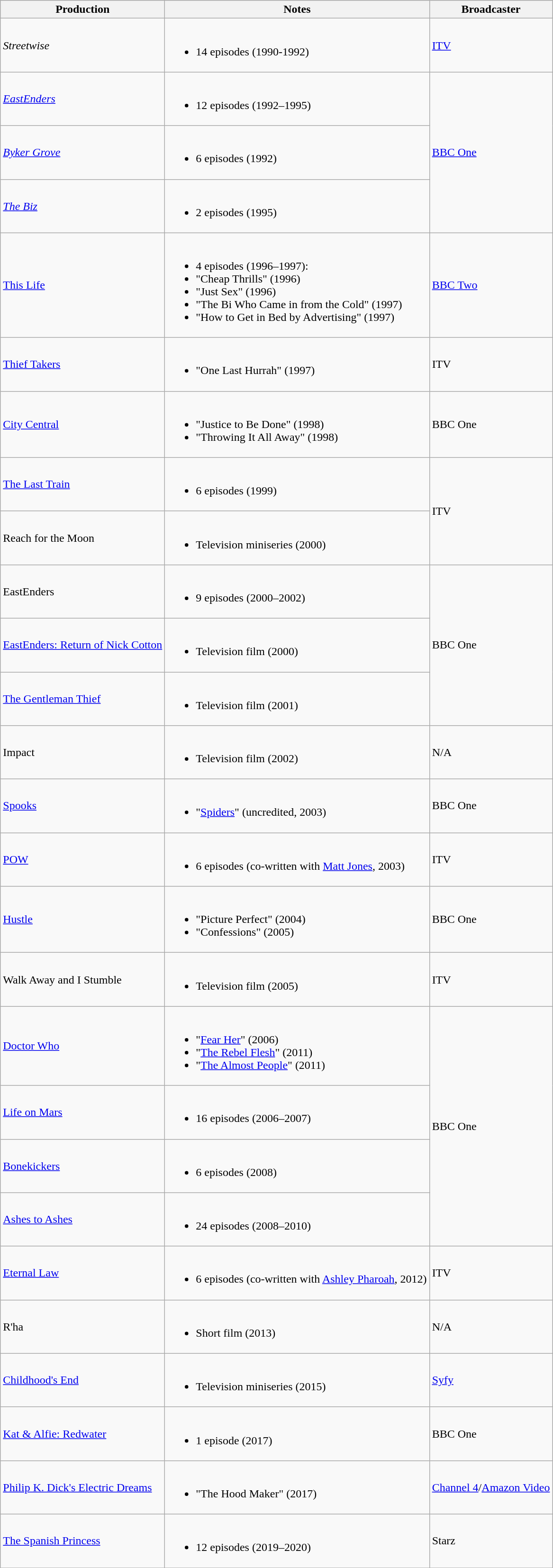<table class="wikitable">
<tr style="background:#ccc; text-align:center;">
<th>Production</th>
<th>Notes</th>
<th>Broadcaster</th>
</tr>
<tr>
<td><em>Streetwise</em></td>
<td><br><ul><li>14 episodes (1990-1992)</li></ul></td>
<td><a href='#'>ITV</a></td>
</tr>
<tr>
<td><em><a href='#'>EastEnders</a></em></td>
<td><br><ul><li>12 episodes (1992–1995)</li></ul></td>
<td rowspan=3><a href='#'>BBC One</a></td>
</tr>
<tr>
<td><em><a href='#'>Byker Grove</a></em></td>
<td><br><ul><li>6 episodes (1992)</li></ul></td>
</tr>
<tr>
<td><em><a href='#'>The Biz</a></td>
<td><br><ul><li>2 episodes (1995)</li></ul></td>
</tr>
<tr>
<td></em><a href='#'>This Life</a><em></td>
<td><br><ul><li>4 episodes (1996–1997):</li><li>"Cheap Thrills" (1996)</li><li>"Just Sex" (1996)</li><li>"The Bi Who Came in from the Cold" (1997)</li><li>"How to Get in Bed by Advertising" (1997)</li></ul></td>
<td><a href='#'>BBC Two</a></td>
</tr>
<tr>
<td></em><a href='#'>Thief Takers</a><em></td>
<td><br><ul><li>"One Last Hurrah" (1997)</li></ul></td>
<td>ITV</td>
</tr>
<tr>
<td></em><a href='#'>City Central</a><em></td>
<td><br><ul><li>"Justice to Be Done" (1998)</li><li>"Throwing It All Away" (1998)</li></ul></td>
<td>BBC One</td>
</tr>
<tr>
<td></em><a href='#'>The Last Train</a><em></td>
<td><br><ul><li>6 episodes (1999)</li></ul></td>
<td rowspan=2>ITV</td>
</tr>
<tr>
<td></em>Reach for the Moon<em></td>
<td><br><ul><li>Television miniseries (2000)</li></ul></td>
</tr>
<tr>
<td></em>EastEnders<em></td>
<td><br><ul><li>9 episodes (2000–2002)</li></ul></td>
<td rowspan=3>BBC One</td>
</tr>
<tr>
<td></em><a href='#'>EastEnders: Return of Nick Cotton</a><em></td>
<td><br><ul><li>Television film (2000)</li></ul></td>
</tr>
<tr>
<td></em><a href='#'>The Gentleman Thief</a><em></td>
<td><br><ul><li>Television film (2001)</li></ul></td>
</tr>
<tr>
<td></em>Impact<em></td>
<td><br><ul><li>Television film (2002)</li></ul></td>
<td>N/A</td>
</tr>
<tr>
<td></em><a href='#'>Spooks</a><em></td>
<td><br><ul><li>"<a href='#'>Spiders</a>" (uncredited, 2003)</li></ul></td>
<td>BBC One</td>
</tr>
<tr>
<td></em><a href='#'>POW</a><em></td>
<td><br><ul><li>6 episodes (co-written with <a href='#'>Matt Jones</a>, 2003)</li></ul></td>
<td>ITV</td>
</tr>
<tr>
<td></em><a href='#'>Hustle</a><em></td>
<td><br><ul><li>"Picture Perfect" (2004)</li><li>"Confessions" (2005)</li></ul></td>
<td>BBC One</td>
</tr>
<tr>
<td></em>Walk Away and I Stumble<em></td>
<td><br><ul><li>Television film (2005)</li></ul></td>
<td>ITV</td>
</tr>
<tr>
<td></em><a href='#'>Doctor Who</a><em></td>
<td><br><ul><li>"<a href='#'>Fear Her</a>" (2006)</li><li>"<a href='#'>The Rebel Flesh</a>" (2011)</li><li>"<a href='#'>The Almost People</a>" (2011)</li></ul></td>
<td rowspan=4>BBC One</td>
</tr>
<tr>
<td></em><a href='#'>Life on Mars</a><em></td>
<td><br><ul><li>16 episodes (2006–2007)</li></ul></td>
</tr>
<tr>
<td></em><a href='#'>Bonekickers</a><em></td>
<td><br><ul><li>6 episodes (2008)</li></ul></td>
</tr>
<tr>
<td></em><a href='#'>Ashes to Ashes</a><em></td>
<td><br><ul><li>24 episodes (2008–2010)</li></ul></td>
</tr>
<tr>
<td></em><a href='#'>Eternal Law</a><em></td>
<td><br><ul><li>6 episodes (co-written with <a href='#'>Ashley Pharoah</a>, 2012)</li></ul></td>
<td>ITV</td>
</tr>
<tr>
<td></em>R'ha<em></td>
<td><br><ul><li>Short film (2013)</li></ul></td>
<td>N/A</td>
</tr>
<tr>
<td></em><a href='#'>Childhood's End</a><em></td>
<td><br><ul><li>Television miniseries (2015)</li></ul></td>
<td><a href='#'>Syfy</a></td>
</tr>
<tr>
<td></em><a href='#'>Kat & Alfie: Redwater</a><em></td>
<td><br><ul><li>1 episode (2017)</li></ul></td>
<td>BBC One</td>
</tr>
<tr>
<td></em><a href='#'>Philip K. Dick's Electric Dreams</a><em></td>
<td><br><ul><li>"The Hood Maker" (2017)</li></ul></td>
<td><a href='#'>Channel 4</a>/<a href='#'>Amazon Video</a></td>
</tr>
<tr>
<td></em><a href='#'>The Spanish Princess</a><em></td>
<td><br><ul><li>12 episodes (2019–2020)</li></ul></td>
<td>Starz</td>
</tr>
<tr>
</tr>
</table>
